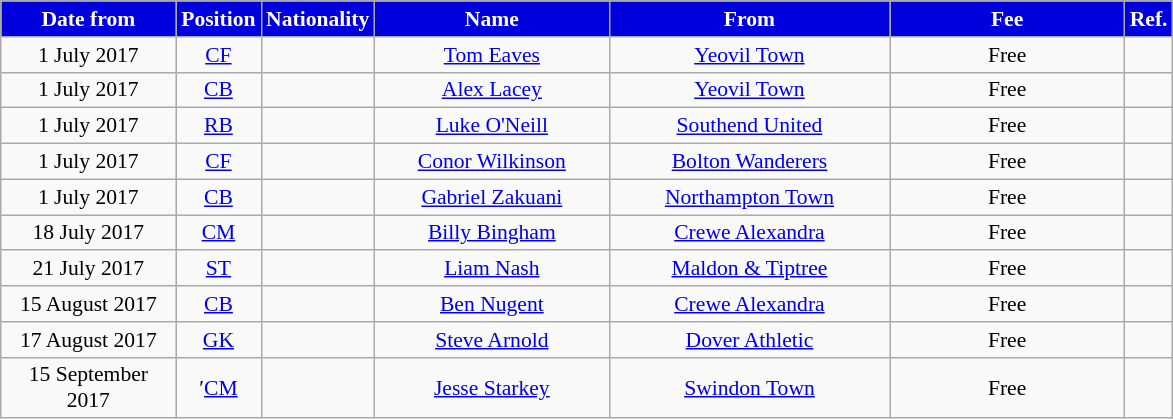<table class="wikitable"  style="text-align:center; font-size:90%; ">
<tr>
<th style="background:#0000DD; color:#FFFFFF; width:110px;">Date from</th>
<th style="background:#0000DD; color:#FFFFFF; width:50px;">Position</th>
<th style="background:#0000DD; color:#FFFFFF; width:50px;">Nationality</th>
<th style="background:#0000DD; color:#FFFFFF; width:150px;">Name</th>
<th style="background:#0000DD; color:#FFFFFF; width:180px;">From</th>
<th style="background:#0000DD; color:#FFFFFF; width:150px;">Fee</th>
<th style="background:#0000DD; color:#FFFFFF; width:25px;">Ref.</th>
</tr>
<tr>
<td>1 July 2017</td>
<td><a href='#'>CF</a></td>
<td></td>
<td><a href='#'>Tom Eaves</a></td>
<td><a href='#'>Yeovil Town</a></td>
<td>Free</td>
<td></td>
</tr>
<tr>
<td>1 July 2017</td>
<td><a href='#'>CB</a></td>
<td></td>
<td><a href='#'>Alex Lacey</a></td>
<td><a href='#'>Yeovil Town</a></td>
<td>Free</td>
<td></td>
</tr>
<tr>
<td>1 July 2017</td>
<td><a href='#'>RB</a></td>
<td></td>
<td><a href='#'>Luke O'Neill</a></td>
<td><a href='#'>Southend United</a></td>
<td>Free</td>
<td></td>
</tr>
<tr>
<td>1 July 2017</td>
<td><a href='#'>CF</a></td>
<td></td>
<td><a href='#'>Conor Wilkinson</a></td>
<td><a href='#'>Bolton Wanderers</a></td>
<td>Free</td>
<td></td>
</tr>
<tr>
<td>1 July 2017</td>
<td><a href='#'>CB</a></td>
<td></td>
<td><a href='#'>Gabriel Zakuani</a></td>
<td><a href='#'>Northampton Town</a></td>
<td>Free</td>
<td></td>
</tr>
<tr>
<td>18 July 2017</td>
<td><a href='#'>CM</a></td>
<td></td>
<td><a href='#'>Billy Bingham</a></td>
<td><a href='#'>Crewe Alexandra</a></td>
<td>Free</td>
<td></td>
</tr>
<tr>
<td>21 July 2017</td>
<td><a href='#'>ST</a></td>
<td></td>
<td><a href='#'>Liam Nash</a></td>
<td><a href='#'>Maldon & Tiptree</a></td>
<td>Free</td>
<td></td>
</tr>
<tr>
<td>15 August 2017</td>
<td><a href='#'>CB</a></td>
<td></td>
<td><a href='#'>Ben Nugent</a></td>
<td><a href='#'>Crewe Alexandra</a></td>
<td>Free</td>
<td></td>
</tr>
<tr>
<td>17 August 2017</td>
<td><a href='#'>GK</a></td>
<td></td>
<td><a href='#'>Steve Arnold</a></td>
<td><a href='#'>Dover Athletic</a></td>
<td>Free</td>
<td></td>
</tr>
<tr>
<td>15 September 2017</td>
<td>′<a href='#'>CM</a></td>
<td></td>
<td><a href='#'>Jesse Starkey</a></td>
<td><a href='#'>Swindon Town</a></td>
<td>Free</td>
<td></td>
</tr>
</table>
